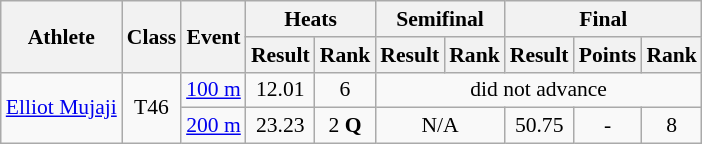<table class=wikitable style="font-size:90%">
<tr>
<th rowspan="2">Athlete</th>
<th rowspan="2">Class</th>
<th rowspan="2">Event</th>
<th colspan="2">Heats</th>
<th colspan="2">Semifinal</th>
<th colspan="3">Final</th>
</tr>
<tr>
<th>Result</th>
<th>Rank</th>
<th>Result</th>
<th>Rank</th>
<th>Result</th>
<th>Points</th>
<th>Rank</th>
</tr>
<tr>
<td rowspan="2"><a href='#'>Elliot Mujaji</a></td>
<td align="center" rowspan="2">T46</td>
<td><a href='#'>100 m</a></td>
<td align="center">12.01</td>
<td align="center">6</td>
<td align="center" colspan="5">did not advance</td>
</tr>
<tr>
<td><a href='#'>200 m</a></td>
<td align="center">23.23</td>
<td align="center">2 <strong>Q</strong></td>
<td align="center" colspan="2">N/A</td>
<td align="center">50.75</td>
<td align="center">-</td>
<td align="center">8</td>
</tr>
</table>
